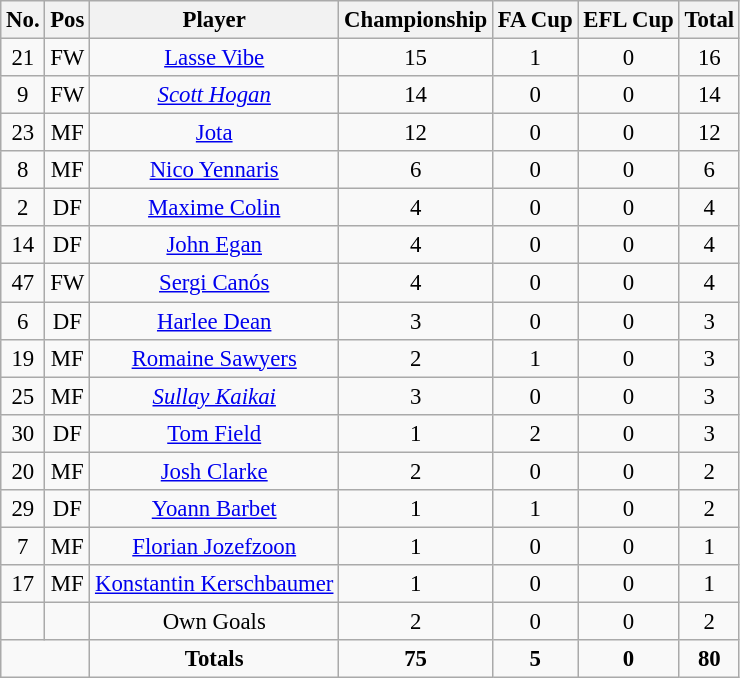<table class="wikitable"  style="text-align:center; border:1px #aaa solid; font-size:95%;">
<tr>
<th>No.</th>
<th>Pos</th>
<th>Player</th>
<th>Championship</th>
<th>FA Cup</th>
<th>EFL Cup</th>
<th>Total</th>
</tr>
<tr>
<td>21</td>
<td>FW</td>
<td><a href='#'>Lasse Vibe</a></td>
<td>15</td>
<td>1</td>
<td>0</td>
<td>16</td>
</tr>
<tr>
<td>9</td>
<td>FW</td>
<td><em><a href='#'>Scott Hogan</a></em></td>
<td>14</td>
<td>0</td>
<td>0</td>
<td>14</td>
</tr>
<tr>
<td>23</td>
<td>MF</td>
<td><a href='#'>Jota</a></td>
<td>12</td>
<td>0</td>
<td>0</td>
<td>12</td>
</tr>
<tr>
<td>8</td>
<td>MF</td>
<td><a href='#'>Nico Yennaris</a></td>
<td>6</td>
<td>0</td>
<td>0</td>
<td>6</td>
</tr>
<tr>
<td>2</td>
<td>DF</td>
<td><a href='#'>Maxime Colin</a></td>
<td>4</td>
<td>0</td>
<td>0</td>
<td>4</td>
</tr>
<tr>
<td>14</td>
<td>DF</td>
<td><a href='#'>John Egan</a></td>
<td>4</td>
<td>0</td>
<td>0</td>
<td>4</td>
</tr>
<tr>
<td>47</td>
<td>FW</td>
<td><a href='#'>Sergi Canós</a></td>
<td>4</td>
<td>0</td>
<td>0</td>
<td>4</td>
</tr>
<tr>
<td>6</td>
<td>DF</td>
<td><a href='#'>Harlee Dean</a></td>
<td>3</td>
<td>0</td>
<td>0</td>
<td>3</td>
</tr>
<tr>
<td>19</td>
<td>MF</td>
<td><a href='#'>Romaine Sawyers</a></td>
<td>2</td>
<td>1</td>
<td>0</td>
<td>3</td>
</tr>
<tr>
<td>25</td>
<td>MF</td>
<td><em><a href='#'>Sullay Kaikai</a></em></td>
<td>3</td>
<td>0</td>
<td>0</td>
<td>3</td>
</tr>
<tr>
<td>30</td>
<td>DF</td>
<td><a href='#'>Tom Field</a></td>
<td>1</td>
<td>2</td>
<td>0</td>
<td>3</td>
</tr>
<tr>
<td>20</td>
<td>MF</td>
<td><a href='#'>Josh Clarke</a></td>
<td>2</td>
<td>0</td>
<td>0</td>
<td>2</td>
</tr>
<tr>
<td>29</td>
<td>DF</td>
<td><a href='#'>Yoann Barbet</a></td>
<td>1</td>
<td>1</td>
<td>0</td>
<td>2</td>
</tr>
<tr>
<td>7</td>
<td>MF</td>
<td><a href='#'>Florian Jozefzoon</a></td>
<td>1</td>
<td>0</td>
<td>0</td>
<td>1</td>
</tr>
<tr>
<td>17</td>
<td>MF</td>
<td><a href='#'>Konstantin Kerschbaumer</a></td>
<td>1</td>
<td>0</td>
<td>0</td>
<td>1</td>
</tr>
<tr>
<td></td>
<td></td>
<td>Own Goals</td>
<td>2</td>
<td>0</td>
<td>0</td>
<td>2</td>
</tr>
<tr>
<td colspan="2"></td>
<td><strong>Totals</strong></td>
<td><strong>75</strong></td>
<td><strong>5</strong></td>
<td><strong>0</strong></td>
<td><strong>80</strong></td>
</tr>
</table>
